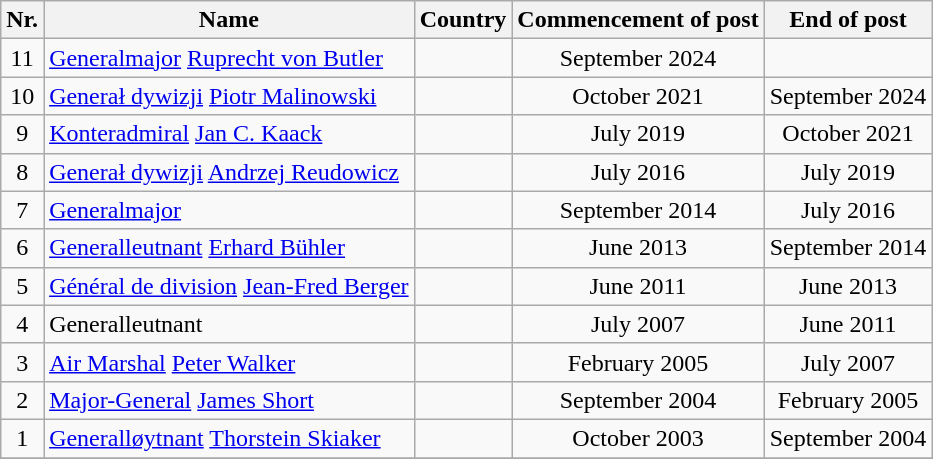<table class="wikitable" style="text-align:center">
<tr>
<th>Nr.</th>
<th>Name</th>
<th>Country</th>
<th>Commencement of post</th>
<th>End of post</th>
</tr>
<tr>
<td>11</td>
<td style="text-align:left"><a href='#'>Generalmajor</a> <a href='#'>Ruprecht von Butler</a></td>
<td></td>
<td>September 2024</td>
<td></td>
</tr>
<tr>
<td>10</td>
<td style="text-align:left"><a href='#'>Generał dywizji</a> <a href='#'>Piotr Malinowski</a></td>
<td></td>
<td>October 2021</td>
<td>September 2024</td>
</tr>
<tr>
<td>9</td>
<td style="text-align:left"><a href='#'>Konteradmiral</a> <a href='#'>Jan C. Kaack</a></td>
<td></td>
<td>July 2019</td>
<td>October 2021</td>
</tr>
<tr>
<td>8</td>
<td style="text-align:left"><a href='#'>Generał dywizji</a> <a href='#'>Andrzej Reudowicz</a></td>
<td></td>
<td>July 2016</td>
<td>July 2019</td>
</tr>
<tr>
<td>7</td>
<td style="text-align:left"><a href='#'>Generalmajor</a> </td>
<td></td>
<td>September 2014</td>
<td>July 2016</td>
</tr>
<tr>
<td>6</td>
<td style="text-align:left"><a href='#'>Generalleutnant</a> <a href='#'>Erhard Bühler</a></td>
<td></td>
<td>June 2013</td>
<td>September 2014</td>
</tr>
<tr>
<td>5</td>
<td style="text-align:left"><a href='#'>Général de division</a> <a href='#'>Jean-Fred Berger</a></td>
<td></td>
<td>June 2011</td>
<td>June 2013</td>
</tr>
<tr>
<td>4</td>
<td style="text-align:left">Generalleutnant </td>
<td></td>
<td>July 2007</td>
<td>June 2011</td>
</tr>
<tr>
<td>3</td>
<td style="text-align:left"><a href='#'>Air Marshal</a> <a href='#'>Peter Walker</a></td>
<td></td>
<td>February 2005</td>
<td>July 2007</td>
</tr>
<tr>
<td>2</td>
<td style="text-align:left"><a href='#'>Major-General</a> <a href='#'>James Short</a></td>
<td></td>
<td>September 2004</td>
<td>February 2005</td>
</tr>
<tr>
<td>1</td>
<td style="text-align:left"><a href='#'>Generalløytnant</a> <a href='#'>Thorstein Skiaker</a></td>
<td></td>
<td>October 2003</td>
<td>September 2004</td>
</tr>
<tr>
</tr>
</table>
